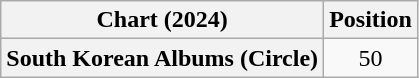<table class="wikitable plainrowheaders" style="text-align:center">
<tr>
<th scope="col">Chart (2024)</th>
<th scope="col">Position</th>
</tr>
<tr>
<th scope="row">South Korean Albums (Circle)</th>
<td>50</td>
</tr>
</table>
